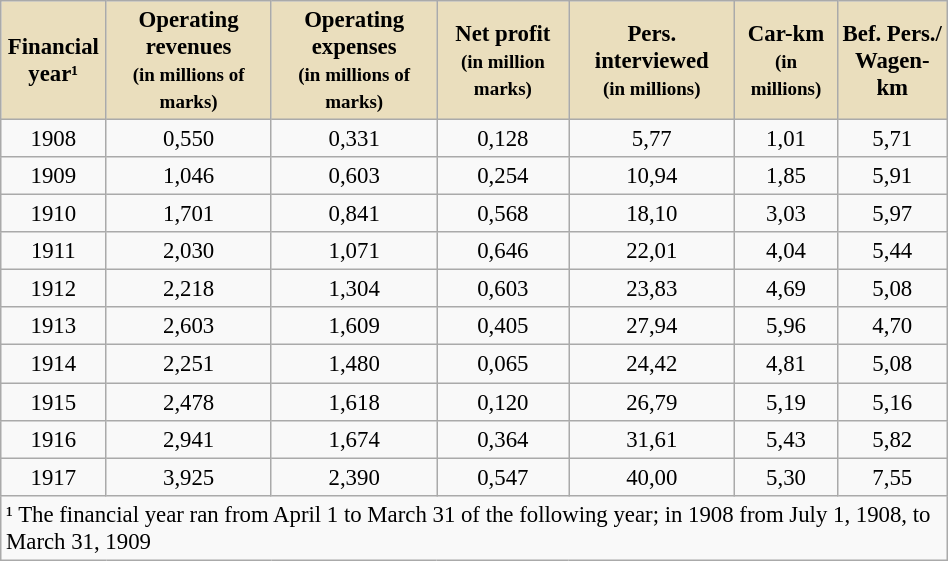<table class="wikitable float-right" style="font-size:95%; text-align:center;" width="50%">
<tr>
<th style="background:#EADEBD;">Financial <br>year¹</th>
<th style="background:#EADEBD;">Operating <br>revenues<br><small>(in millions of marks)</small></th>
<th style="background:#EADEBD;">Operating <br>expenses<br><small>(in millions of marks)</small></th>
<th style="background:#EADEBD;">Net profit<br><small>(in million marks)</small></th>
<th style="background:#EADEBD;">Pers. interviewed<br><small>(in millions)</small></th>
<th style="background:#EADEBD;">Car-km<br><small>(in millions)</small></th>
<th style="background:#EADEBD;">Bef. Pers./<br>Wagen-km</th>
</tr>
<tr>
<td>1908</td>
<td>0,550</td>
<td>0,331</td>
<td>0,128</td>
<td>5,77</td>
<td>1,01</td>
<td>5,71</td>
</tr>
<tr>
<td>1909</td>
<td>1,046</td>
<td>0,603</td>
<td>0,254</td>
<td>10,94</td>
<td>1,85</td>
<td>5,91</td>
</tr>
<tr>
<td>1910</td>
<td>1,701</td>
<td>0,841</td>
<td>0,568</td>
<td>18,10</td>
<td>3,03</td>
<td>5,97</td>
</tr>
<tr>
<td>1911</td>
<td>2,030</td>
<td>1,071</td>
<td>0,646</td>
<td>22,01</td>
<td>4,04</td>
<td>5,44</td>
</tr>
<tr>
<td>1912</td>
<td>2,218</td>
<td>1,304</td>
<td>0,603</td>
<td>23,83</td>
<td>4,69</td>
<td>5,08</td>
</tr>
<tr>
<td>1913</td>
<td>2,603</td>
<td>1,609</td>
<td>0,405</td>
<td>27,94</td>
<td>5,96</td>
<td>4,70</td>
</tr>
<tr>
<td>1914</td>
<td>2,251</td>
<td>1,480</td>
<td>0,065</td>
<td>24,42</td>
<td>4,81</td>
<td>5,08</td>
</tr>
<tr>
<td>1915</td>
<td>2,478</td>
<td>1,618</td>
<td>0,120</td>
<td>26,79</td>
<td>5,19</td>
<td>5,16</td>
</tr>
<tr>
<td>1916</td>
<td>2,941</td>
<td>1,674</td>
<td>0,364</td>
<td>31,61</td>
<td>5,43</td>
<td>5,82</td>
</tr>
<tr>
<td>1917</td>
<td>3,925</td>
<td>2,390</td>
<td>0,547</td>
<td>40,00</td>
<td>5,30</td>
<td>7,55</td>
</tr>
<tr>
<td colspan="7" align="left">¹ The financial year ran from April 1 to March 31 of the following year; in 1908 from July 1, 1908, to March 31, 1909</td>
</tr>
</table>
